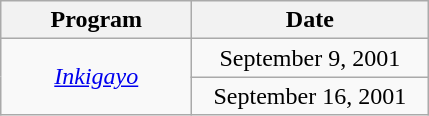<table class="wikitable plainrowheaders" style="text-align:center">
<tr>
<th width="120">Program</th>
<th width="150">Date</th>
</tr>
<tr>
<td rowspan="2"><em><a href='#'>Inkigayo</a></em></td>
<td>September 9, 2001</td>
</tr>
<tr>
<td>September 16, 2001</td>
</tr>
</table>
